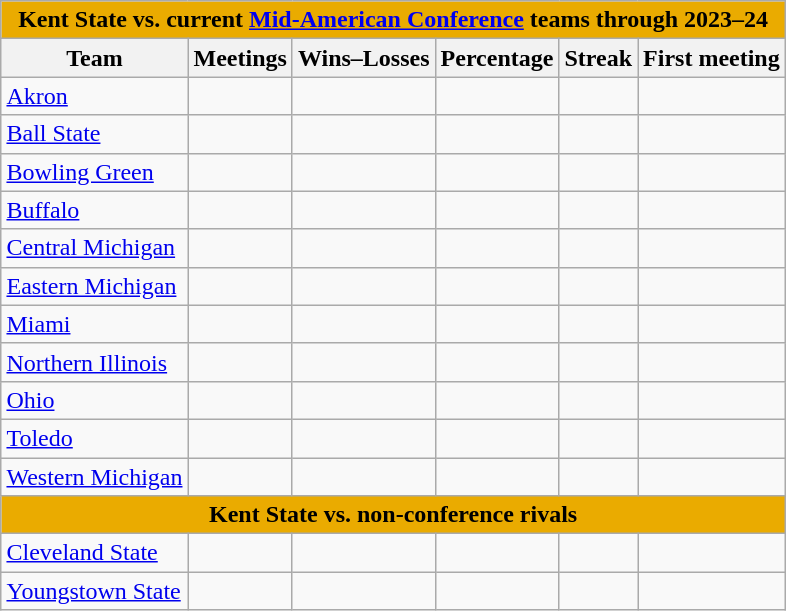<table class="wikitable" style="float: right;">
<tr>
<th colspan=6 style="background:#eaab00;">Kent State vs. current <a href='#'>Mid-American Conference</a> teams through 2023–24</th>
</tr>
<tr>
<th>Team</th>
<th>Meetings</th>
<th>Wins–Losses</th>
<th>Percentage</th>
<th>Streak</th>
<th>First meeting</th>
</tr>
<tr>
<td><a href='#'>Akron</a></td>
<td></td>
<td></td>
<td></td>
<td></td>
<td></td>
</tr>
<tr>
<td><a href='#'>Ball State</a></td>
<td></td>
<td></td>
<td></td>
<td></td>
<td></td>
</tr>
<tr>
<td><a href='#'>Bowling Green</a></td>
<td></td>
<td></td>
<td></td>
<td></td>
<td></td>
</tr>
<tr>
<td><a href='#'>Buffalo</a></td>
<td></td>
<td></td>
<td></td>
<td></td>
<td></td>
</tr>
<tr>
<td><a href='#'>Central Michigan</a></td>
<td></td>
<td></td>
<td></td>
<td></td>
<td></td>
</tr>
<tr>
<td><a href='#'>Eastern Michigan</a></td>
<td></td>
<td></td>
<td></td>
<td></td>
<td></td>
</tr>
<tr>
<td><a href='#'>Miami</a></td>
<td></td>
<td></td>
<td></td>
<td></td>
<td></td>
</tr>
<tr>
<td><a href='#'>Northern Illinois</a></td>
<td></td>
<td></td>
<td></td>
<td></td>
<td></td>
</tr>
<tr>
<td><a href='#'>Ohio</a></td>
<td></td>
<td></td>
<td></td>
<td></td>
<td></td>
</tr>
<tr>
<td><a href='#'>Toledo</a></td>
<td></td>
<td></td>
<td></td>
<td></td>
<td></td>
</tr>
<tr>
<td><a href='#'>Western Michigan</a></td>
<td></td>
<td></td>
<td></td>
<td></td>
<td></td>
</tr>
<tr>
<th colspan=6 style="background:#eaab00;">Kent State vs. non-conference rivals</th>
</tr>
<tr>
<td><a href='#'>Cleveland State</a></td>
<td></td>
<td></td>
<td></td>
<td></td>
<td></td>
</tr>
<tr>
<td><a href='#'>Youngstown State</a></td>
<td></td>
<td></td>
<td></td>
<td></td>
<td></td>
</tr>
</table>
